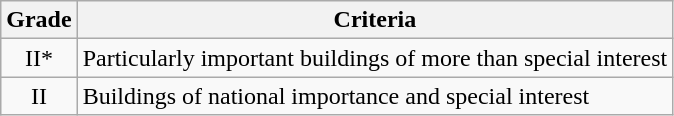<table class="wikitable">
<tr>
<th>Grade</th>
<th>Criteria</th>
</tr>
<tr>
<td align="center" >II*</td>
<td>Particularly important buildings of more than special interest</td>
</tr>
<tr>
<td align="center" >II</td>
<td>Buildings of national importance and special interest</td>
</tr>
</table>
